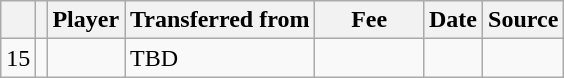<table class="wikitable plainrowheaders sortable">
<tr>
<th></th>
<th></th>
<th scope=col>Player</th>
<th>Transferred from</th>
<th !scope=col; style="width: 65px;">Fee</th>
<th scope=col>Date</th>
<th scope=col>Source</th>
</tr>
<tr>
<td align=center>15</td>
<td align=center></td>
<td></td>
<td>TBD</td>
<td></td>
<td></td>
<td></td>
</tr>
</table>
